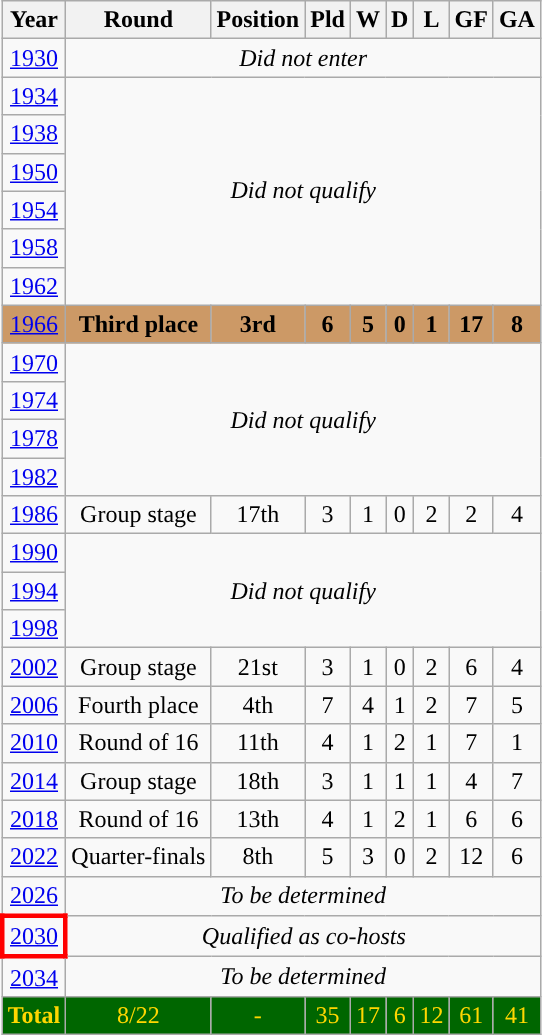<table class="wikitable" style="text-align: center;">
<tr>
<th>Year</th>
<th>Round</th>
<th>Position</th>
<th>Pld</th>
<th>W</th>
<th>D</th>
<th>L</th>
<th>GF</th>
<th>GA</th>
</tr>
<tr>
<td> <a href='#'>1930</a></td>
<td colspan=8><em>Did not enter</em></td>
</tr>
<tr>
<td> <a href='#'>1934</a></td>
<td rowspan=6 colspan=8><em>Did not qualify</em></td>
</tr>
<tr>
<td> <a href='#'>1938</a></td>
</tr>
<tr>
<td> <a href='#'>1950</a></td>
</tr>
<tr>
<td> <a href='#'>1954</a></td>
</tr>
<tr>
<td> <a href='#'>1958</a></td>
</tr>
<tr>
<td> <a href='#'>1962</a></td>
</tr>
<tr style="background:#c96;">
<td> <a href='#'>1966</a></td>
<td><strong>Third place</strong></td>
<td><strong>3rd</strong></td>
<td><strong>6</strong></td>
<td><strong>5</strong></td>
<td><strong>0</strong></td>
<td><strong>1</strong></td>
<td><strong>17</strong></td>
<td><strong>8</strong></td>
</tr>
<tr>
<td> <a href='#'>1970</a></td>
<td rowspan=4 colspan=8><em>Did not qualify</em></td>
</tr>
<tr>
<td> <a href='#'>1974</a></td>
</tr>
<tr>
<td> <a href='#'>1978</a></td>
</tr>
<tr>
<td> <a href='#'>1982</a></td>
</tr>
<tr>
<td> <a href='#'>1986</a></td>
<td>Group stage</td>
<td>17th</td>
<td>3</td>
<td>1</td>
<td>0</td>
<td>2</td>
<td>2</td>
<td>4</td>
</tr>
<tr>
<td> <a href='#'>1990</a></td>
<td rowspan=3 colspan=8><em>Did not qualify</em></td>
</tr>
<tr>
<td> <a href='#'>1994</a></td>
</tr>
<tr>
<td> <a href='#'>1998</a></td>
</tr>
<tr>
<td> <a href='#'>2002</a></td>
<td>Group stage</td>
<td>21st</td>
<td>3</td>
<td>1</td>
<td>0</td>
<td>2</td>
<td>6</td>
<td>4</td>
</tr>
<tr>
<td> <a href='#'>2006</a></td>
<td>Fourth place</td>
<td>4th</td>
<td>7</td>
<td>4</td>
<td>1</td>
<td>2</td>
<td>7</td>
<td>5</td>
</tr>
<tr>
<td> <a href='#'>2010</a></td>
<td>Round of 16</td>
<td>11th</td>
<td>4</td>
<td>1</td>
<td>2</td>
<td>1</td>
<td>7</td>
<td>1</td>
</tr>
<tr>
<td> <a href='#'>2014</a></td>
<td>Group stage</td>
<td>18th</td>
<td>3</td>
<td>1</td>
<td>1</td>
<td>1</td>
<td>4</td>
<td>7</td>
</tr>
<tr>
<td> <a href='#'>2018</a></td>
<td>Round of 16</td>
<td>13th</td>
<td>4</td>
<td>1</td>
<td>2</td>
<td>1</td>
<td>6</td>
<td>6</td>
</tr>
<tr>
<td> <a href='#'>2022</a></td>
<td>Quarter-finals</td>
<td>8th</td>
<td>5</td>
<td>3</td>
<td>0</td>
<td>2</td>
<td>12</td>
<td>6</td>
</tr>
<tr>
<td> <a href='#'>2026</a></td>
<td colspan=8><em>To be determined</em></td>
</tr>
<tr>
<td style="border: 3px solid red">   <a href='#'>2030</a></td>
<td colspan=8><em>Qualified as co-hosts</em></td>
</tr>
<tr>
<td> <a href='#'>2034</a></td>
<td colspan=8><em>To be determined</em></td>
</tr>
<tr>
<td style="background:#006600; color:gold; "><strong>Total</strong></td>
<td style="background:#006600; color:gold; ">8/22</td>
<td style="background:#006600; color:gold; ">-</td>
<td style="background:#006600; color:gold; ">35</td>
<td style="background:#006600; color:gold; ">17</td>
<td style="background:#006600; color:gold; ">6</td>
<td style="background:#006600; color:gold; ">12</td>
<td style="background:#006600; color:gold; ">61</td>
<td style="background:#006600; color:gold; ">41</td>
</tr>
</table>
